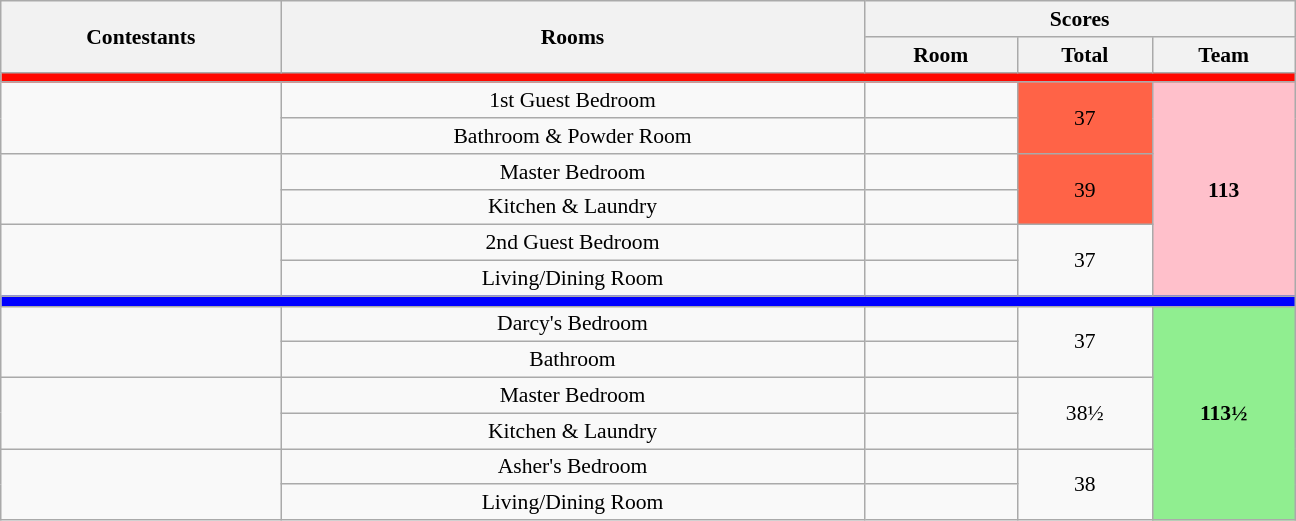<table class="wikitable plainrowheaders" style="text-align:center; font-size:90%; width:60em;">
<tr>
<th rowspan="2">Contestants</th>
<th rowspan="2">Rooms</th>
<th colspan="3">Scores</th>
</tr>
<tr>
<th>Room</th>
<th>Total</th>
<th>Team</th>
</tr>
<tr>
<td colspan="6" style="background:#FF0800; color:white;"> </td>
</tr>
<tr>
<td rowspan="2"></td>
<td>1st Guest Bedroom</td>
<td></td>
<td style="background:tomato" rowspan="2">37</td>
<th style="background:#FFC0CB" rowspan="6">113</th>
</tr>
<tr>
<td>Bathroom & Powder Room</td>
<td></td>
</tr>
<tr>
<td rowspan="2"></td>
<td>Master Bedroom</td>
<td></td>
<td style="background:tomato" rowspan="2">39</td>
</tr>
<tr>
<td>Kitchen & Laundry</td>
<td></td>
</tr>
<tr>
<td rowspan="2"></td>
<td>2nd Guest Bedroom</td>
<td></td>
<td rowspan="2">37</td>
</tr>
<tr>
<td>Living/Dining Room</td>
<td></td>
</tr>
<tr>
<td colspan="6" style="background:blue; color:white;"> </td>
</tr>
<tr>
<td rowspan="2"></td>
<td>Darcy's Bedroom</td>
<td></td>
<td rowspan="2">37</td>
<th style="background:#90EE90" rowspan="6">113½</th>
</tr>
<tr>
<td>Bathroom</td>
<td></td>
</tr>
<tr>
<td rowspan="2"></td>
<td>Master Bedroom</td>
<td></td>
<td rowspan="2">38½</td>
</tr>
<tr>
<td>Kitchen & Laundry</td>
<td></td>
</tr>
<tr>
<td rowspan="2"></td>
<td>Asher's Bedroom</td>
<td></td>
<td rowspan="2">38</td>
</tr>
<tr>
<td>Living/Dining Room</td>
<td></td>
</tr>
</table>
